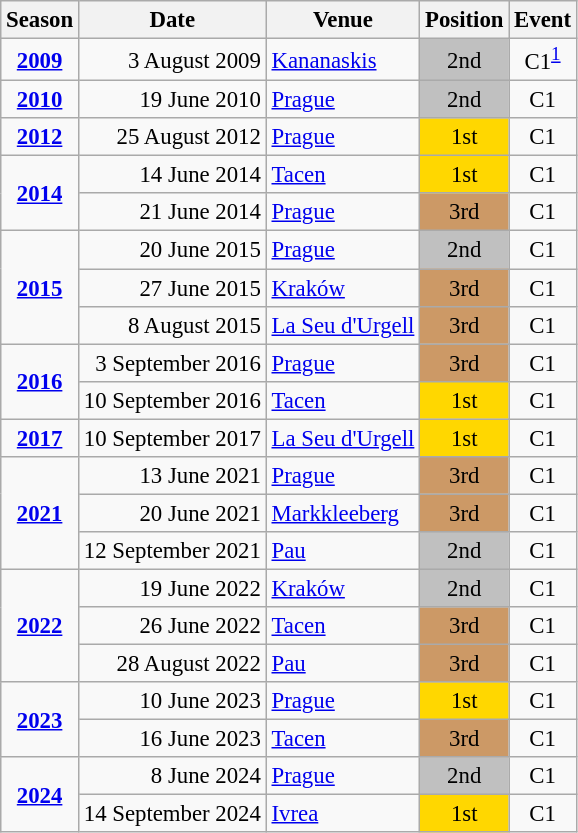<table class="wikitable" style="text-align:center; font-size:95%;">
<tr>
<th>Season</th>
<th>Date</th>
<th>Venue</th>
<th>Position</th>
<th>Event</th>
</tr>
<tr>
<td><strong><a href='#'>2009</a></strong></td>
<td align=right>3 August 2009</td>
<td align=left><a href='#'>Kananaskis</a></td>
<td bgcolor=silver>2nd</td>
<td>C1<sup><a href='#'>1</a></sup></td>
</tr>
<tr>
<td><strong><a href='#'>2010</a></strong></td>
<td align=right>19 June 2010</td>
<td align=left><a href='#'>Prague</a></td>
<td bgcolor=silver>2nd</td>
<td>C1</td>
</tr>
<tr>
<td><strong><a href='#'>2012</a></strong></td>
<td align=right>25 August 2012</td>
<td align=left><a href='#'>Prague</a></td>
<td bgcolor=gold>1st</td>
<td>C1</td>
</tr>
<tr>
<td rowspan=2><strong><a href='#'>2014</a></strong></td>
<td align=right>14 June 2014</td>
<td align=left><a href='#'>Tacen</a></td>
<td bgcolor=gold>1st</td>
<td>C1</td>
</tr>
<tr>
<td align=right>21 June 2014</td>
<td align=left><a href='#'>Prague</a></td>
<td bgcolor=cc9966>3rd</td>
<td>C1</td>
</tr>
<tr>
<td rowspan=3><strong><a href='#'>2015</a></strong></td>
<td align=right>20 June 2015</td>
<td align=left><a href='#'>Prague</a></td>
<td bgcolor=silver>2nd</td>
<td>C1</td>
</tr>
<tr>
<td align=right>27 June 2015</td>
<td align=left><a href='#'>Kraków</a></td>
<td bgcolor=cc9966>3rd</td>
<td>C1</td>
</tr>
<tr>
<td align=right>8 August 2015</td>
<td align=left><a href='#'>La Seu d'Urgell</a></td>
<td bgcolor=cc9966>3rd</td>
<td>C1</td>
</tr>
<tr>
<td rowspan=2><strong><a href='#'>2016</a></strong></td>
<td align=right>3 September 2016</td>
<td align=left><a href='#'>Prague</a></td>
<td bgcolor=cc9966>3rd</td>
<td>C1</td>
</tr>
<tr>
<td align=right>10 September 2016</td>
<td align=left><a href='#'>Tacen</a></td>
<td bgcolor=gold>1st</td>
<td>C1</td>
</tr>
<tr>
<td><strong><a href='#'>2017</a></strong></td>
<td align=right>10 September 2017</td>
<td align=left><a href='#'>La Seu d'Urgell</a></td>
<td bgcolor=gold>1st</td>
<td>C1</td>
</tr>
<tr>
<td rowspan=3><strong><a href='#'>2021</a></strong></td>
<td align=right>13 June 2021</td>
<td align=left><a href='#'>Prague</a></td>
<td bgcolor=cc9966>3rd</td>
<td>C1</td>
</tr>
<tr>
<td align=right>20 June 2021</td>
<td align=left><a href='#'>Markkleeberg</a></td>
<td bgcolor=cc9966>3rd</td>
<td>C1</td>
</tr>
<tr>
<td align=right>12 September 2021</td>
<td align=left><a href='#'>Pau</a></td>
<td bgcolor=silver>2nd</td>
<td>C1</td>
</tr>
<tr>
<td rowspan=3><strong><a href='#'>2022</a></strong></td>
<td align=right>19 June 2022</td>
<td align=left><a href='#'>Kraków</a></td>
<td bgcolor=silver>2nd</td>
<td>C1</td>
</tr>
<tr>
<td align=right>26 June 2022</td>
<td align=left><a href='#'>Tacen</a></td>
<td bgcolor=cc9966>3rd</td>
<td>C1</td>
</tr>
<tr>
<td align=right>28 August 2022</td>
<td align=left><a href='#'>Pau</a></td>
<td bgcolor=cc9966>3rd</td>
<td>C1</td>
</tr>
<tr>
<td rowspan=2><strong><a href='#'>2023</a></strong></td>
<td align=right>10 June 2023</td>
<td align=left><a href='#'>Prague</a></td>
<td bgcolor=gold>1st</td>
<td>C1</td>
</tr>
<tr>
<td align=right>16 June 2023</td>
<td align=left><a href='#'>Tacen</a></td>
<td bgcolor=cc9966>3rd</td>
<td>C1</td>
</tr>
<tr>
<td rowspan=2><strong><a href='#'>2024</a></strong></td>
<td align=right>8 June 2024</td>
<td align=left><a href='#'>Prague</a></td>
<td bgcolor=silver>2nd</td>
<td>C1</td>
</tr>
<tr>
<td align=right>14 September 2024</td>
<td align=left><a href='#'>Ivrea</a></td>
<td bgcolor=gold>1st</td>
<td>C1</td>
</tr>
</table>
